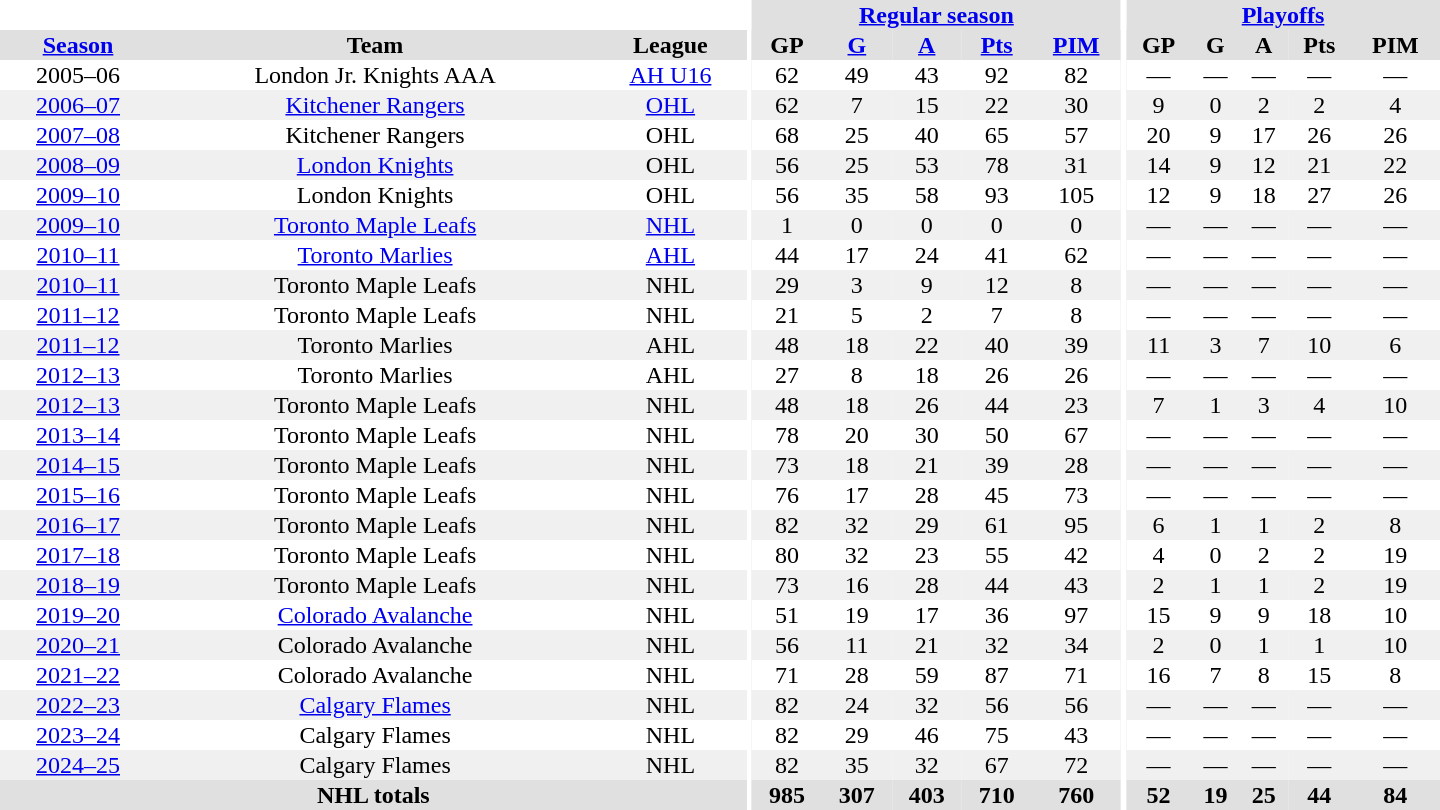<table border="0" cellpadding="1" cellspacing="0" style="text-align:center; width:60em">
<tr bgcolor="#e0e0e0">
<th colspan="3"  bgcolor="#ffffff"></th>
<th rowspan="101" bgcolor="#ffffff"></th>
<th colspan="5"><a href='#'>Regular season</a></th>
<th rowspan="101" bgcolor="#ffffff"></th>
<th colspan="5"><a href='#'>Playoffs</a></th>
</tr>
<tr bgcolor="#e0e0e0">
<th><a href='#'>Season</a></th>
<th>Team</th>
<th>League</th>
<th>GP</th>
<th><a href='#'>G</a></th>
<th><a href='#'>A</a></th>
<th><a href='#'>Pts</a></th>
<th><a href='#'>PIM</a></th>
<th>GP</th>
<th>G</th>
<th>A</th>
<th>Pts</th>
<th>PIM</th>
</tr>
<tr>
<td>2005–06</td>
<td>London Jr. Knights AAA</td>
<td><a href='#'>AH U16</a></td>
<td>62</td>
<td>49</td>
<td>43</td>
<td>92</td>
<td>82</td>
<td>—</td>
<td>—</td>
<td>—</td>
<td>—</td>
<td>—</td>
</tr>
<tr bgcolor="#f0f0f0">
<td><a href='#'>2006–07</a></td>
<td><a href='#'>Kitchener Rangers</a></td>
<td><a href='#'>OHL</a></td>
<td>62</td>
<td>7</td>
<td>15</td>
<td>22</td>
<td>30</td>
<td>9</td>
<td>0</td>
<td>2</td>
<td>2</td>
<td>4</td>
</tr>
<tr>
<td><a href='#'>2007–08</a></td>
<td>Kitchener Rangers</td>
<td>OHL</td>
<td>68</td>
<td>25</td>
<td>40</td>
<td>65</td>
<td>57</td>
<td>20</td>
<td>9</td>
<td>17</td>
<td>26</td>
<td>26</td>
</tr>
<tr bgcolor="#f0f0f0">
<td><a href='#'>2008–09</a></td>
<td><a href='#'>London Knights</a></td>
<td>OHL</td>
<td>56</td>
<td>25</td>
<td>53</td>
<td>78</td>
<td>31</td>
<td>14</td>
<td>9</td>
<td>12</td>
<td>21</td>
<td>22</td>
</tr>
<tr>
<td><a href='#'>2009–10</a></td>
<td>London Knights</td>
<td>OHL</td>
<td>56</td>
<td>35</td>
<td>58</td>
<td>93</td>
<td>105</td>
<td>12</td>
<td>9</td>
<td>18</td>
<td>27</td>
<td>26</td>
</tr>
<tr bgcolor="#f0f0f0">
<td><a href='#'>2009–10</a></td>
<td><a href='#'>Toronto Maple Leafs</a></td>
<td><a href='#'>NHL</a></td>
<td>1</td>
<td>0</td>
<td>0</td>
<td>0</td>
<td>0</td>
<td>—</td>
<td>—</td>
<td>—</td>
<td>—</td>
<td>—</td>
</tr>
<tr>
<td><a href='#'>2010–11</a></td>
<td><a href='#'>Toronto Marlies</a></td>
<td><a href='#'>AHL</a></td>
<td>44</td>
<td>17</td>
<td>24</td>
<td>41</td>
<td>62</td>
<td>—</td>
<td>—</td>
<td>—</td>
<td>—</td>
<td>—</td>
</tr>
<tr bgcolor="#f0f0f0">
<td><a href='#'>2010–11</a></td>
<td>Toronto Maple Leafs</td>
<td>NHL</td>
<td>29</td>
<td>3</td>
<td>9</td>
<td>12</td>
<td>8</td>
<td>—</td>
<td>—</td>
<td>—</td>
<td>—</td>
<td>—</td>
</tr>
<tr>
<td><a href='#'>2011–12</a></td>
<td>Toronto Maple Leafs</td>
<td>NHL</td>
<td>21</td>
<td>5</td>
<td>2</td>
<td>7</td>
<td>8</td>
<td>—</td>
<td>—</td>
<td>—</td>
<td>—</td>
<td>—</td>
</tr>
<tr bgcolor="#f0f0f0">
<td><a href='#'>2011–12</a></td>
<td>Toronto Marlies</td>
<td>AHL</td>
<td>48</td>
<td>18</td>
<td>22</td>
<td>40</td>
<td>39</td>
<td>11</td>
<td>3</td>
<td>7</td>
<td>10</td>
<td>6</td>
</tr>
<tr>
<td><a href='#'>2012–13</a></td>
<td>Toronto Marlies</td>
<td>AHL</td>
<td>27</td>
<td>8</td>
<td>18</td>
<td>26</td>
<td>26</td>
<td>—</td>
<td>—</td>
<td>—</td>
<td>—</td>
<td>—</td>
</tr>
<tr bgcolor="#f0f0f0">
<td><a href='#'>2012–13</a></td>
<td>Toronto Maple Leafs</td>
<td>NHL</td>
<td>48</td>
<td>18</td>
<td>26</td>
<td>44</td>
<td>23</td>
<td>7</td>
<td>1</td>
<td>3</td>
<td>4</td>
<td>10</td>
</tr>
<tr>
<td><a href='#'>2013–14</a></td>
<td>Toronto Maple Leafs</td>
<td>NHL</td>
<td>78</td>
<td>20</td>
<td>30</td>
<td>50</td>
<td>67</td>
<td>—</td>
<td>—</td>
<td>—</td>
<td>—</td>
<td>—</td>
</tr>
<tr bgcolor="#f0f0f0">
<td><a href='#'>2014–15</a></td>
<td>Toronto Maple Leafs</td>
<td>NHL</td>
<td>73</td>
<td>18</td>
<td>21</td>
<td>39</td>
<td>28</td>
<td>—</td>
<td>—</td>
<td>—</td>
<td>—</td>
<td>—</td>
</tr>
<tr>
<td><a href='#'>2015–16</a></td>
<td>Toronto Maple Leafs</td>
<td>NHL</td>
<td>76</td>
<td>17</td>
<td>28</td>
<td>45</td>
<td>73</td>
<td>—</td>
<td>—</td>
<td>—</td>
<td>—</td>
<td>—</td>
</tr>
<tr bgcolor="#f0f0f0">
<td><a href='#'>2016–17</a></td>
<td>Toronto Maple Leafs</td>
<td>NHL</td>
<td>82</td>
<td>32</td>
<td>29</td>
<td>61</td>
<td>95</td>
<td>6</td>
<td>1</td>
<td>1</td>
<td>2</td>
<td>8</td>
</tr>
<tr>
<td><a href='#'>2017–18</a></td>
<td>Toronto Maple Leafs</td>
<td>NHL</td>
<td>80</td>
<td>32</td>
<td>23</td>
<td>55</td>
<td>42</td>
<td>4</td>
<td>0</td>
<td>2</td>
<td>2</td>
<td>19</td>
</tr>
<tr bgcolor="f0f0f0">
<td><a href='#'>2018–19</a></td>
<td>Toronto Maple Leafs</td>
<td>NHL</td>
<td>73</td>
<td>16</td>
<td>28</td>
<td>44</td>
<td>43</td>
<td>2</td>
<td>1</td>
<td>1</td>
<td>2</td>
<td>19</td>
</tr>
<tr>
<td><a href='#'>2019–20</a></td>
<td><a href='#'>Colorado Avalanche</a></td>
<td>NHL</td>
<td>51</td>
<td>19</td>
<td>17</td>
<td>36</td>
<td>97</td>
<td>15</td>
<td>9</td>
<td>9</td>
<td>18</td>
<td>10</td>
</tr>
<tr bgcolor="f0f0f0">
<td><a href='#'>2020–21</a></td>
<td>Colorado Avalanche</td>
<td>NHL</td>
<td>56</td>
<td>11</td>
<td>21</td>
<td>32</td>
<td>34</td>
<td>2</td>
<td>0</td>
<td>1</td>
<td>1</td>
<td>10</td>
</tr>
<tr>
<td><a href='#'>2021–22</a></td>
<td>Colorado Avalanche</td>
<td>NHL</td>
<td>71</td>
<td>28</td>
<td>59</td>
<td>87</td>
<td>71</td>
<td>16</td>
<td>7</td>
<td>8</td>
<td>15</td>
<td>8</td>
</tr>
<tr bgcolor="#f0f0f0">
<td><a href='#'>2022–23</a></td>
<td><a href='#'>Calgary Flames</a></td>
<td>NHL</td>
<td>82</td>
<td>24</td>
<td>32</td>
<td>56</td>
<td>56</td>
<td>—</td>
<td>—</td>
<td>—</td>
<td>—</td>
<td>—</td>
</tr>
<tr>
<td><a href='#'>2023–24</a></td>
<td>Calgary Flames</td>
<td>NHL</td>
<td>82</td>
<td>29</td>
<td>46</td>
<td>75</td>
<td>43</td>
<td>—</td>
<td>—</td>
<td>—</td>
<td>—</td>
<td>—</td>
</tr>
<tr bgcolor="#f0f0f0">
<td><a href='#'>2024–25</a></td>
<td>Calgary Flames</td>
<td>NHL</td>
<td>82</td>
<td>35</td>
<td>32</td>
<td>67</td>
<td>72</td>
<td>—</td>
<td>—</td>
<td>—</td>
<td>—</td>
<td>—</td>
</tr>
<tr bgcolor="#e0e0e0">
<th colspan="3">NHL totals</th>
<th>985</th>
<th>307</th>
<th>403</th>
<th>710</th>
<th>760</th>
<th>52</th>
<th>19</th>
<th>25</th>
<th>44</th>
<th>84</th>
</tr>
</table>
